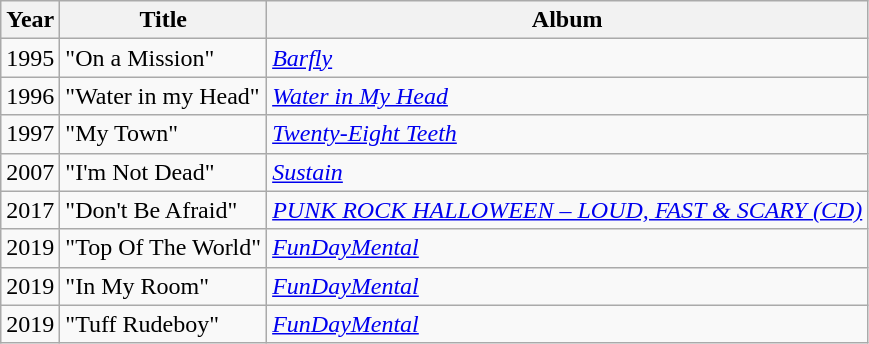<table class="wikitable">
<tr>
<th>Year</th>
<th>Title</th>
<th>Album</th>
</tr>
<tr>
<td>1995</td>
<td>"On a Mission"</td>
<td><em><a href='#'>Barfly</a></em></td>
</tr>
<tr>
<td>1996</td>
<td>"Water in my Head"</td>
<td><em><a href='#'>Water in My Head</a></em></td>
</tr>
<tr>
<td>1997</td>
<td>"My Town"</td>
<td><em><a href='#'>Twenty-Eight Teeth</a></em></td>
</tr>
<tr>
<td>2007</td>
<td>"I'm Not Dead"</td>
<td><em><a href='#'>Sustain</a></em></td>
</tr>
<tr>
<td>2017</td>
<td>"Don't Be Afraid"</td>
<td><em><a href='#'>PUNK ROCK HALLOWEEN – LOUD, FAST & SCARY (CD)</a></em></td>
</tr>
<tr>
<td>2019</td>
<td>"Top Of The World"</td>
<td><em><a href='#'>FunDayMental</a></em></td>
</tr>
<tr>
<td>2019</td>
<td>"In My Room"</td>
<td><em><a href='#'>FunDayMental</a></em></td>
</tr>
<tr>
<td>2019</td>
<td>"Tuff Rudeboy"</td>
<td><em><a href='#'>FunDayMental</a></em></td>
</tr>
</table>
